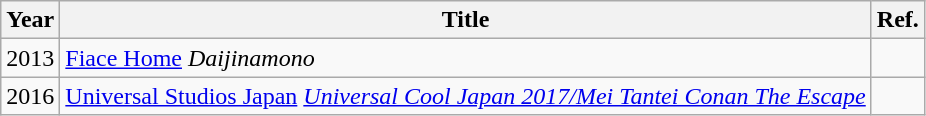<table class="wikitable">
<tr>
<th>Year</th>
<th>Title</th>
<th>Ref.</th>
</tr>
<tr>
<td>2013</td>
<td><a href='#'>Fiace Home</a> <em>Daijinamono</em></td>
<td></td>
</tr>
<tr>
<td>2016</td>
<td><a href='#'>Universal Studios Japan</a> <em><a href='#'>Universal Cool Japan 2017/Mei Tantei Conan The Escape</a></em></td>
<td></td>
</tr>
</table>
